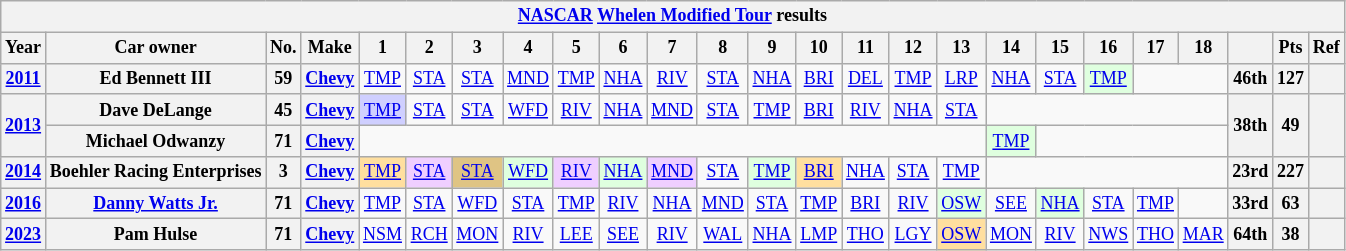<table class="wikitable" style="text-align:center; font-size:75%">
<tr>
<th colspan=38><a href='#'>NASCAR</a> <a href='#'>Whelen Modified Tour</a> results</th>
</tr>
<tr>
<th>Year</th>
<th>Car owner</th>
<th>No.</th>
<th>Make</th>
<th>1</th>
<th>2</th>
<th>3</th>
<th>4</th>
<th>5</th>
<th>6</th>
<th>7</th>
<th>8</th>
<th>9</th>
<th>10</th>
<th>11</th>
<th>12</th>
<th>13</th>
<th>14</th>
<th>15</th>
<th>16</th>
<th>17</th>
<th>18</th>
<th></th>
<th>Pts</th>
<th>Ref</th>
</tr>
<tr>
<th><a href='#'>2011</a></th>
<th>Ed Bennett III</th>
<th>59</th>
<th><a href='#'>Chevy</a></th>
<td><a href='#'>TMP</a></td>
<td><a href='#'>STA</a></td>
<td><a href='#'>STA</a></td>
<td><a href='#'>MND</a></td>
<td><a href='#'>TMP</a></td>
<td><a href='#'>NHA</a></td>
<td><a href='#'>RIV</a></td>
<td><a href='#'>STA</a></td>
<td><a href='#'>NHA</a></td>
<td><a href='#'>BRI</a></td>
<td><a href='#'>DEL</a></td>
<td><a href='#'>TMP</a></td>
<td><a href='#'>LRP</a></td>
<td><a href='#'>NHA</a></td>
<td><a href='#'>STA</a></td>
<td style="background:#DFFFDF;"><a href='#'>TMP</a><br></td>
<td colspan=2></td>
<th>46th</th>
<th>127</th>
<th></th>
</tr>
<tr>
<th rowspan=2><a href='#'>2013</a></th>
<th>Dave DeLange</th>
<th>45</th>
<th><a href='#'>Chevy</a></th>
<td style="background:#CFCFFF;"><a href='#'>TMP</a><br></td>
<td><a href='#'>STA</a></td>
<td><a href='#'>STA</a></td>
<td><a href='#'>WFD</a></td>
<td><a href='#'>RIV</a></td>
<td><a href='#'>NHA</a></td>
<td><a href='#'>MND</a></td>
<td><a href='#'>STA</a></td>
<td><a href='#'>TMP</a></td>
<td><a href='#'>BRI</a></td>
<td><a href='#'>RIV</a></td>
<td><a href='#'>NHA</a></td>
<td><a href='#'>STA</a></td>
<td colspan=5></td>
<th rowspan=2>38th</th>
<th rowspan=2>49</th>
<th rowspan=2></th>
</tr>
<tr>
<th>Michael Odwanzy</th>
<th>71</th>
<th><a href='#'>Chevy</a></th>
<td colspan=13></td>
<td style="background:#DFFFDF;"><a href='#'>TMP</a><br></td>
<td colspan=4></td>
</tr>
<tr>
<th><a href='#'>2014</a></th>
<th>Boehler Racing Enterprises</th>
<th>3</th>
<th><a href='#'>Chevy</a></th>
<td style="background:#FFDF9F;"><a href='#'>TMP</a><br></td>
<td style="background:#EFCFFF;"><a href='#'>STA</a><br></td>
<td style="background:#DFC484;"><a href='#'>STA</a><br></td>
<td style="background:#DFFFDF;"><a href='#'>WFD</a><br></td>
<td style="background:#EFCFFF;"><a href='#'>RIV</a><br></td>
<td style="background:#DFFFDF;"><a href='#'>NHA</a><br></td>
<td style="background:#EFCFFF;"><a href='#'>MND</a><br></td>
<td><a href='#'>STA</a></td>
<td style="background:#DFFFDF;"><a href='#'>TMP</a><br></td>
<td style="background:#FFDF9F;"><a href='#'>BRI</a><br></td>
<td><a href='#'>NHA</a></td>
<td><a href='#'>STA</a></td>
<td><a href='#'>TMP</a></td>
<td colspan=5></td>
<th>23rd</th>
<th>227</th>
<th></th>
</tr>
<tr>
<th><a href='#'>2016</a></th>
<th><a href='#'>Danny Watts Jr.</a></th>
<th>71</th>
<th><a href='#'>Chevy</a></th>
<td><a href='#'>TMP</a></td>
<td><a href='#'>STA</a></td>
<td><a href='#'>WFD</a></td>
<td><a href='#'>STA</a></td>
<td><a href='#'>TMP</a></td>
<td><a href='#'>RIV</a></td>
<td><a href='#'>NHA</a></td>
<td><a href='#'>MND</a></td>
<td><a href='#'>STA</a></td>
<td><a href='#'>TMP</a></td>
<td><a href='#'>BRI</a></td>
<td><a href='#'>RIV</a></td>
<td style="background:#DFFFDF;"><a href='#'>OSW</a><br></td>
<td><a href='#'>SEE</a></td>
<td style="background:#DFFFDF;"><a href='#'>NHA</a><br></td>
<td><a href='#'>STA</a></td>
<td><a href='#'>TMP</a></td>
<td></td>
<th>33rd</th>
<th>63</th>
<th></th>
</tr>
<tr>
<th><a href='#'>2023</a></th>
<th>Pam Hulse</th>
<th>71</th>
<th><a href='#'>Chevy</a></th>
<td><a href='#'>NSM</a></td>
<td><a href='#'>RCH</a></td>
<td><a href='#'>MON</a></td>
<td><a href='#'>RIV</a></td>
<td><a href='#'>LEE</a></td>
<td><a href='#'>SEE</a></td>
<td><a href='#'>RIV</a></td>
<td><a href='#'>WAL</a></td>
<td><a href='#'>NHA</a></td>
<td><a href='#'>LMP</a></td>
<td><a href='#'>THO</a></td>
<td><a href='#'>LGY</a></td>
<td style="background:#FFDF9F;"><a href='#'>OSW</a><br></td>
<td><a href='#'>MON</a></td>
<td><a href='#'>RIV</a></td>
<td><a href='#'>NWS</a></td>
<td><a href='#'>THO</a></td>
<td><a href='#'>MAR</a></td>
<th>64th</th>
<th>38</th>
<th></th>
</tr>
</table>
